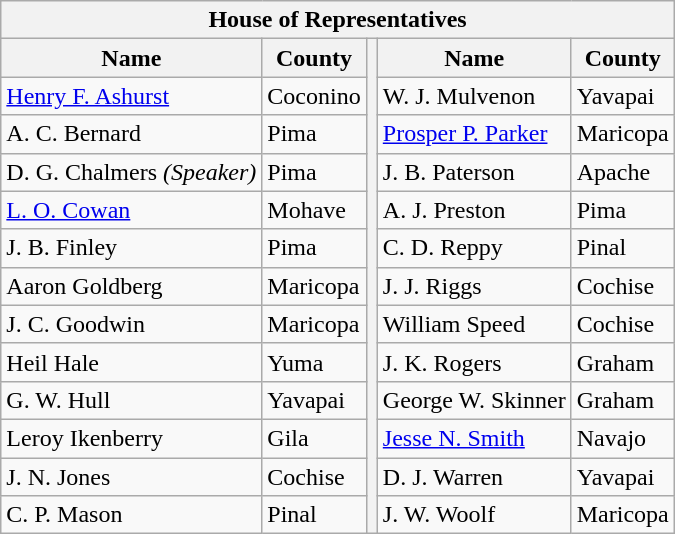<table class="wikitable" style="float: right">
<tr>
<th colspan="5">House of Representatives</th>
</tr>
<tr>
<th>Name</th>
<th>County</th>
<th rowspan="13"></th>
<th>Name</th>
<th>County</th>
</tr>
<tr>
<td><a href='#'>Henry F. Ashurst</a></td>
<td>Coconino</td>
<td>W. J. Mulvenon</td>
<td>Yavapai</td>
</tr>
<tr>
<td>A. C. Bernard</td>
<td>Pima</td>
<td><a href='#'>Prosper P. Parker</a></td>
<td>Maricopa</td>
</tr>
<tr>
<td>D. G. Chalmers <em>(Speaker)</em></td>
<td>Pima</td>
<td>J. B. Paterson</td>
<td>Apache</td>
</tr>
<tr>
<td><a href='#'>L. O. Cowan</a></td>
<td>Mohave</td>
<td>A. J. Preston</td>
<td>Pima</td>
</tr>
<tr>
<td>J. B. Finley</td>
<td>Pima</td>
<td>C. D. Reppy</td>
<td>Pinal</td>
</tr>
<tr>
<td>Aaron Goldberg</td>
<td>Maricopa</td>
<td>J. J. Riggs</td>
<td>Cochise</td>
</tr>
<tr>
<td>J. C. Goodwin</td>
<td>Maricopa</td>
<td>William Speed</td>
<td>Cochise</td>
</tr>
<tr>
<td>Heil Hale</td>
<td>Yuma</td>
<td>J. K. Rogers</td>
<td>Graham</td>
</tr>
<tr>
<td>G. W. Hull</td>
<td>Yavapai</td>
<td>George W. Skinner</td>
<td>Graham</td>
</tr>
<tr>
<td>Leroy Ikenberry</td>
<td>Gila</td>
<td><a href='#'>Jesse N. Smith</a></td>
<td>Navajo</td>
</tr>
<tr>
<td>J. N. Jones</td>
<td>Cochise</td>
<td>D. J. Warren</td>
<td>Yavapai</td>
</tr>
<tr>
<td>C. P. Mason</td>
<td>Pinal</td>
<td>J. W. Woolf</td>
<td>Maricopa</td>
</tr>
</table>
